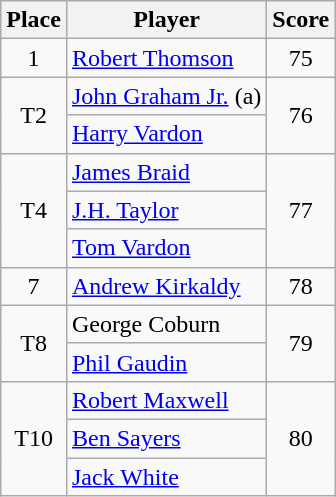<table class="wikitable">
<tr>
<th>Place</th>
<th>Player</th>
<th>Score</th>
</tr>
<tr>
<td align=center>1</td>
<td> <a href='#'>Robert Thomson</a></td>
<td align=center>75</td>
</tr>
<tr>
<td rowspan=2 align=center>T2</td>
<td> <a href='#'>John Graham Jr.</a> (a)</td>
<td rowspan=2 align=center>76</td>
</tr>
<tr>
<td> <a href='#'>Harry Vardon</a></td>
</tr>
<tr>
<td rowspan=3 align=center>T4</td>
<td> <a href='#'>James Braid</a></td>
<td rowspan=3 align=center>77</td>
</tr>
<tr>
<td> <a href='#'>J.H. Taylor</a></td>
</tr>
<tr>
<td> <a href='#'>Tom Vardon</a></td>
</tr>
<tr>
<td align=center>7</td>
<td> <a href='#'>Andrew Kirkaldy</a></td>
<td align=center>78</td>
</tr>
<tr>
<td rowspan=2 align=center>T8</td>
<td> George Coburn</td>
<td rowspan=2 align=center>79</td>
</tr>
<tr>
<td> <a href='#'>Phil Gaudin</a></td>
</tr>
<tr>
<td rowspan=3 align=center>T10</td>
<td> <a href='#'>Robert Maxwell</a></td>
<td rowspan=3 align=center>80</td>
</tr>
<tr>
<td> <a href='#'>Ben Sayers</a></td>
</tr>
<tr>
<td> <a href='#'>Jack White</a></td>
</tr>
</table>
